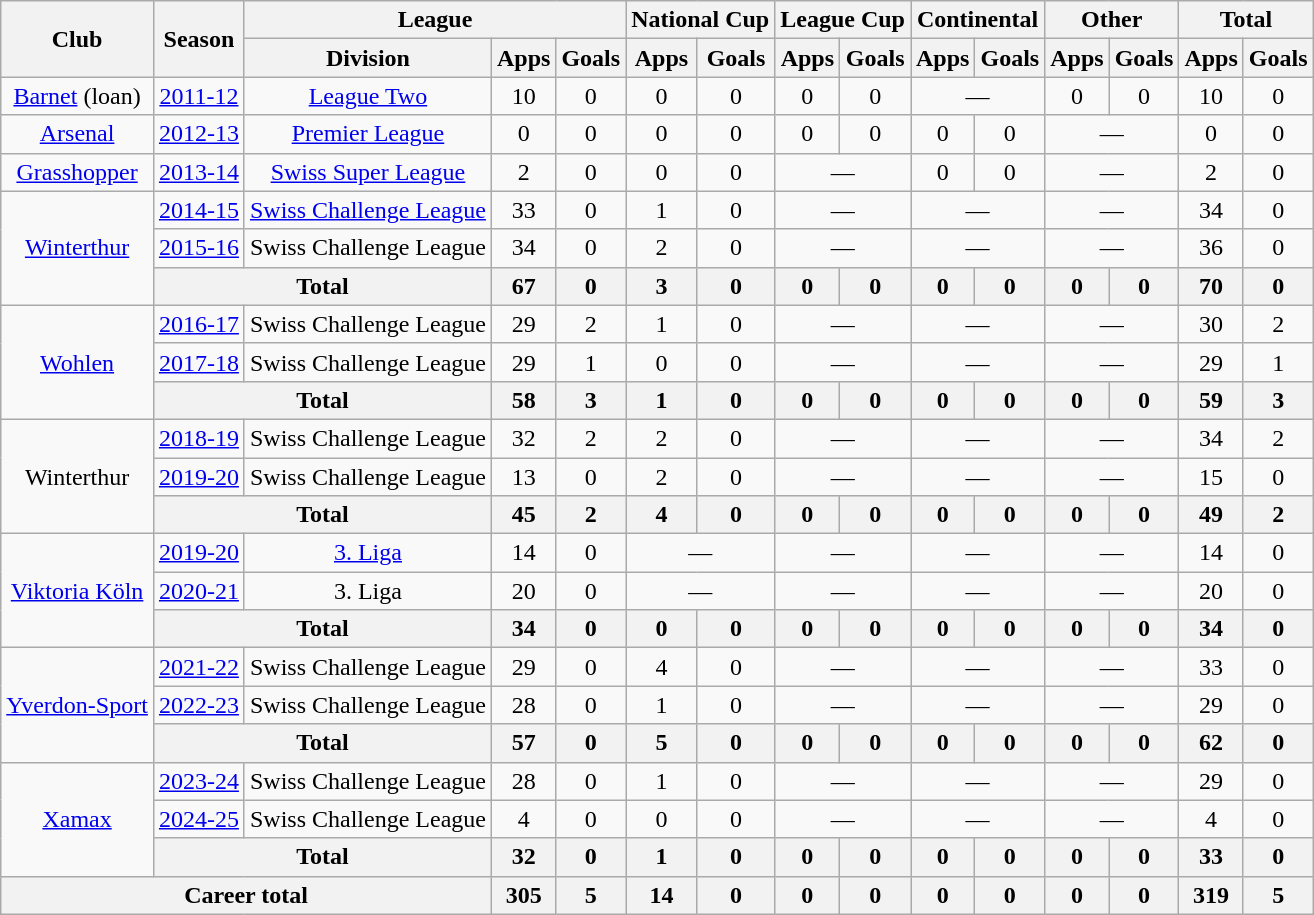<table class="wikitable" style="text-align:center">
<tr>
<th rowspan="2">Club</th>
<th rowspan="2">Season</th>
<th colspan="3">League</th>
<th colspan="2">National Cup</th>
<th colspan="2">League Cup</th>
<th colspan="2">Continental</th>
<th colspan="2">Other</th>
<th colspan="2">Total</th>
</tr>
<tr>
<th>Division</th>
<th>Apps</th>
<th>Goals</th>
<th>Apps</th>
<th>Goals</th>
<th>Apps</th>
<th>Goals</th>
<th>Apps</th>
<th>Goals</th>
<th>Apps</th>
<th>Goals</th>
<th>Apps</th>
<th>Goals</th>
</tr>
<tr>
<td><a href='#'>Barnet</a> (loan)</td>
<td><a href='#'>2011-12</a></td>
<td><a href='#'>League Two</a></td>
<td>10</td>
<td>0</td>
<td>0</td>
<td>0</td>
<td>0</td>
<td>0</td>
<td colspan="2">—</td>
<td>0</td>
<td>0</td>
<td>10</td>
<td>0</td>
</tr>
<tr>
<td><a href='#'>Arsenal</a></td>
<td><a href='#'>2012-13</a></td>
<td><a href='#'>Premier League</a></td>
<td>0</td>
<td>0</td>
<td>0</td>
<td>0</td>
<td>0</td>
<td>0</td>
<td>0</td>
<td>0</td>
<td colspan="2">—</td>
<td>0</td>
<td>0</td>
</tr>
<tr>
<td><a href='#'>Grasshopper</a></td>
<td><a href='#'>2013-14</a></td>
<td><a href='#'>Swiss Super League</a></td>
<td>2</td>
<td>0</td>
<td>0</td>
<td>0</td>
<td colspan="2">—</td>
<td>0</td>
<td>0</td>
<td colspan="2">—</td>
<td>2</td>
<td>0</td>
</tr>
<tr>
<td rowspan="3"><a href='#'>Winterthur</a></td>
<td><a href='#'>2014-15</a></td>
<td><a href='#'>Swiss Challenge League</a></td>
<td>33</td>
<td>0</td>
<td>1</td>
<td>0</td>
<td colspan="2">—</td>
<td colspan="2">—</td>
<td colspan="2">—</td>
<td>34</td>
<td>0</td>
</tr>
<tr>
<td><a href='#'>2015-16</a></td>
<td>Swiss Challenge League</td>
<td>34</td>
<td>0</td>
<td>2</td>
<td>0</td>
<td colspan="2">—</td>
<td colspan="2">—</td>
<td colspan="2">—</td>
<td>36</td>
<td>0</td>
</tr>
<tr>
<th colspan="2">Total</th>
<th>67</th>
<th>0</th>
<th>3</th>
<th>0</th>
<th>0</th>
<th>0</th>
<th>0</th>
<th>0</th>
<th>0</th>
<th>0</th>
<th>70</th>
<th>0</th>
</tr>
<tr>
<td rowspan="3"><a href='#'>Wohlen</a></td>
<td><a href='#'>2016-17</a></td>
<td>Swiss Challenge League</td>
<td>29</td>
<td>2</td>
<td>1</td>
<td>0</td>
<td colspan="2">—</td>
<td colspan="2">—</td>
<td colspan="2">—</td>
<td>30</td>
<td>2</td>
</tr>
<tr>
<td><a href='#'>2017-18</a></td>
<td>Swiss Challenge League</td>
<td>29</td>
<td>1</td>
<td>0</td>
<td>0</td>
<td colspan="2">—</td>
<td colspan="2">—</td>
<td colspan="2">—</td>
<td>29</td>
<td>1</td>
</tr>
<tr>
<th colspan="2">Total</th>
<th>58</th>
<th>3</th>
<th>1</th>
<th>0</th>
<th>0</th>
<th>0</th>
<th>0</th>
<th>0</th>
<th>0</th>
<th>0</th>
<th>59</th>
<th>3</th>
</tr>
<tr>
<td rowspan="3">Winterthur</td>
<td><a href='#'>2018-19</a></td>
<td>Swiss Challenge League</td>
<td>32</td>
<td>2</td>
<td>2</td>
<td>0</td>
<td colspan="2">—</td>
<td colspan="2">—</td>
<td colspan="2">—</td>
<td>34</td>
<td>2</td>
</tr>
<tr>
<td><a href='#'>2019-20</a></td>
<td>Swiss Challenge League</td>
<td>13</td>
<td>0</td>
<td>2</td>
<td>0</td>
<td colspan="2">—</td>
<td colspan="2">—</td>
<td colspan="2">—</td>
<td>15</td>
<td>0</td>
</tr>
<tr>
<th colspan="2">Total</th>
<th>45</th>
<th>2</th>
<th>4</th>
<th>0</th>
<th>0</th>
<th>0</th>
<th>0</th>
<th>0</th>
<th>0</th>
<th>0</th>
<th>49</th>
<th>2</th>
</tr>
<tr>
<td rowspan="3"><a href='#'>Viktoria Köln</a></td>
<td><a href='#'>2019-20</a></td>
<td><a href='#'>3. Liga</a></td>
<td>14</td>
<td>0</td>
<td colspan="2">—</td>
<td colspan="2">—</td>
<td colspan="2">—</td>
<td colspan="2">—</td>
<td>14</td>
<td>0</td>
</tr>
<tr>
<td><a href='#'>2020-21</a></td>
<td>3. Liga</td>
<td>20</td>
<td>0</td>
<td colspan="2">—</td>
<td colspan="2">—</td>
<td colspan="2">—</td>
<td colspan="2">—</td>
<td>20</td>
<td>0</td>
</tr>
<tr>
<th colspan="2">Total</th>
<th>34</th>
<th>0</th>
<th>0</th>
<th>0</th>
<th>0</th>
<th>0</th>
<th>0</th>
<th>0</th>
<th>0</th>
<th>0</th>
<th>34</th>
<th>0</th>
</tr>
<tr>
<td rowspan="3"><a href='#'>Yverdon-Sport</a></td>
<td><a href='#'>2021-22</a></td>
<td>Swiss Challenge League</td>
<td>29</td>
<td>0</td>
<td>4</td>
<td>0</td>
<td colspan="2">—</td>
<td colspan="2">—</td>
<td colspan="2">—</td>
<td>33</td>
<td>0</td>
</tr>
<tr>
<td><a href='#'>2022-23</a></td>
<td>Swiss Challenge League</td>
<td>28</td>
<td>0</td>
<td>1</td>
<td>0</td>
<td colspan="2">—</td>
<td colspan="2">—</td>
<td colspan="2">—</td>
<td>29</td>
<td>0</td>
</tr>
<tr>
<th colspan="2">Total</th>
<th>57</th>
<th>0</th>
<th>5</th>
<th>0</th>
<th>0</th>
<th>0</th>
<th>0</th>
<th>0</th>
<th>0</th>
<th>0</th>
<th>62</th>
<th>0</th>
</tr>
<tr>
<td rowspan="3"><a href='#'>Xamax</a></td>
<td><a href='#'>2023-24</a></td>
<td>Swiss Challenge League</td>
<td>28</td>
<td>0</td>
<td>1</td>
<td>0</td>
<td colspan="2">—</td>
<td colspan="2">—</td>
<td colspan="2">—</td>
<td>29</td>
<td>0</td>
</tr>
<tr>
<td><a href='#'>2024-25</a></td>
<td>Swiss Challenge League</td>
<td>4</td>
<td>0</td>
<td>0</td>
<td>0</td>
<td colspan="2">—</td>
<td colspan="2">—</td>
<td colspan="2">—</td>
<td>4</td>
<td>0</td>
</tr>
<tr>
<th colspan="2">Total</th>
<th>32</th>
<th>0</th>
<th>1</th>
<th>0</th>
<th>0</th>
<th>0</th>
<th>0</th>
<th>0</th>
<th>0</th>
<th>0</th>
<th>33</th>
<th>0</th>
</tr>
<tr>
<th colspan="3">Career total</th>
<th>305</th>
<th>5</th>
<th>14</th>
<th>0</th>
<th>0</th>
<th>0</th>
<th>0</th>
<th>0</th>
<th>0</th>
<th>0</th>
<th>319</th>
<th>5</th>
</tr>
</table>
